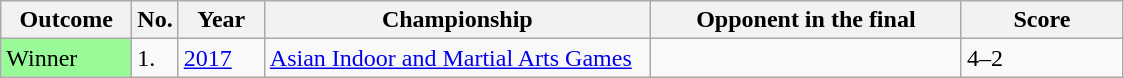<table class="sortable wikitable">
<tr>
<th width="80">Outcome</th>
<th width="20">No.</th>
<th width="50">Year</th>
<th width="250">Championship</th>
<th width="200">Opponent in the final</th>
<th width="100">Score</th>
</tr>
<tr>
<td style="background:#98FB98">Winner</td>
<td>1.</td>
<td><a href='#'>2017</a></td>
<td><a href='#'>Asian Indoor and Martial Arts Games</a></td>
<td></td>
<td>4–2</td>
</tr>
</table>
